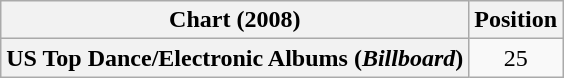<table class="wikitable plainrowheaders" style="text-align:center">
<tr>
<th scope="col">Chart (2008)</th>
<th scope="col">Position</th>
</tr>
<tr>
<th scope="row">US Top Dance/Electronic Albums (<em>Billboard</em>)</th>
<td>25</td>
</tr>
</table>
